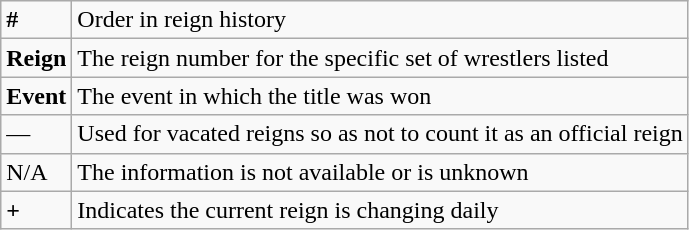<table class="wikitable">
<tr>
<td><strong>#</strong></td>
<td>Order in reign history</td>
</tr>
<tr>
<td><strong>Reign</strong></td>
<td>The reign number for the specific set of wrestlers listed</td>
</tr>
<tr>
<td><strong>Event</strong></td>
<td>The event in which the title was won</td>
</tr>
<tr>
<td>—</td>
<td>Used for vacated reigns so as not to count it as an official reign</td>
</tr>
<tr>
<td>N/A</td>
<td>The information is not available or is unknown</td>
</tr>
<tr>
<td><strong>+</strong></td>
<td>Indicates the current reign is changing daily</td>
</tr>
</table>
